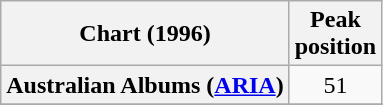<table class="wikitable sortable plainrowheaders" style="text-align:center">
<tr>
<th scope="col">Chart (1996)</th>
<th scope="col">Peak<br> position</th>
</tr>
<tr>
<th scope="row">Australian Albums (<a href='#'>ARIA</a>)</th>
<td>51</td>
</tr>
<tr>
</tr>
<tr>
</tr>
<tr>
</tr>
<tr>
</tr>
</table>
